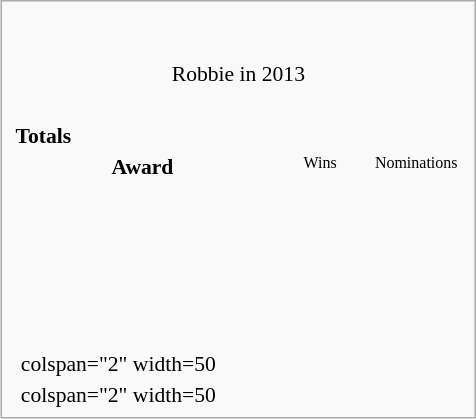<table class="infobox" style="width: 22em; text-align: left; font-size: 90%; vertical-align: middle;">
<tr>
<td colspan="3" style="text-align:center;"><br><br>Robbie in 2013</td>
</tr>
<tr>
<td colspan="3"><br><table class="collapsible collapsed" width=100%>
<tr>
<th colspan="3" style="background-color#d9e8ff" text-align:center;">Totals</th>
</tr>
<tr style="background-color#d9e8ff; text-align:center;">
<th style="vertical-align: middle;">Award</th>
<td style="background#cceecc; font-size:8pt;" width="60px">Wins</td>
<td style="background#eecccc; font-size:8pt;" width="60px">Nominations</td>
</tr>
<tr>
<td align=center><br></td>
<td></td>
<td></td>
</tr>
<tr>
<td align=center><br></td>
<td></td>
<td></td>
</tr>
<tr>
<td align=center><br></td>
<td></td>
<td></td>
</tr>
<tr>
<td align=center><br></td>
<td></td>
<td></td>
</tr>
<tr>
<td align=center><br></td>
<td></td>
<td></td>
</tr>
<tr>
</tr>
</table>
</td>
</tr>
<tr style="background-color#d9e8ff">
<td></td>
<td>colspan="2" width=50 </td>
</tr>
<tr>
<td></td>
<td>colspan="2" width=50 </td>
</tr>
</table>
